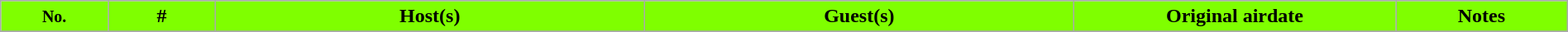<table class="wikitable" style="width:100%;">
<tr style="color:black">
<th style="background:#7FFF00;" width="5%"><small>No.</small></th>
<th style="background:#7FFF00;" width="5%">#</th>
<th style="background:#7FFF00;" width="20%">Host(s)</th>
<th style="background:#7FFF00;" width="20%">Guest(s)</th>
<th style="background:#7FFF00;" width="15%">Original airdate</th>
<th style="background:#7FFF00;" width="8%">Notes</th>
</tr>
<tr>
</tr>
</table>
